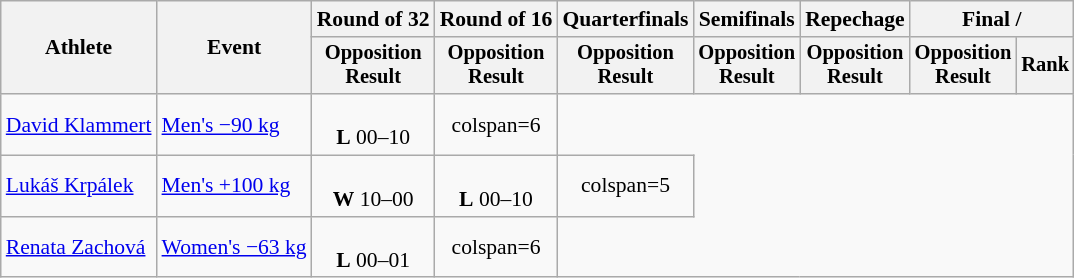<table class="wikitable" style="font-size:90%">
<tr>
<th rowspan="2">Athlete</th>
<th rowspan="2">Event</th>
<th>Round of 32</th>
<th>Round of 16</th>
<th>Quarterfinals</th>
<th>Semifinals</th>
<th>Repechage</th>
<th colspan=2>Final / </th>
</tr>
<tr style="font-size:95%">
<th>Opposition<br>Result</th>
<th>Opposition<br>Result</th>
<th>Opposition<br>Result</th>
<th>Opposition<br>Result</th>
<th>Opposition<br>Result</th>
<th>Opposition<br>Result</th>
<th>Rank</th>
</tr>
<tr align=center>
<td align=left><a href='#'>David Klammert</a></td>
<td align=left><a href='#'>Men's −90 kg</a></td>
<td><br><strong>L</strong> 00–10</td>
<td>colspan=6 </td>
</tr>
<tr align=center>
<td align=left><a href='#'>Lukáš Krpálek</a></td>
<td align=left><a href='#'>Men's +100 kg</a></td>
<td><br><strong>W</strong> 10–00</td>
<td><br><strong>L</strong> 00–10</td>
<td>colspan=5 </td>
</tr>
<tr align=center>
<td align=left><a href='#'>Renata Zachová</a></td>
<td align=left><a href='#'>Women's −63 kg</a></td>
<td><br><strong>L</strong> 00–01</td>
<td>colspan=6 </td>
</tr>
</table>
